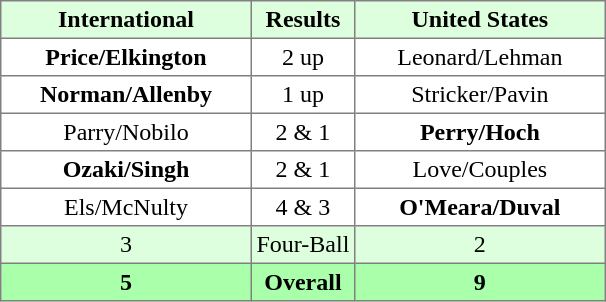<table border="1" cellpadding="3" style="border-collapse:collapse; text-align:center;">
<tr style="background:#ddffdd;">
<th width=160>International</th>
<th>Results</th>
<th width=160>United States</th>
</tr>
<tr>
<td><strong>Price/Elkington</strong></td>
<td>2 up</td>
<td>Leonard/Lehman</td>
</tr>
<tr>
<td><strong>Norman/Allenby</strong></td>
<td>1 up</td>
<td>Stricker/Pavin</td>
</tr>
<tr>
<td>Parry/Nobilo</td>
<td>2 & 1</td>
<td><strong>Perry/Hoch</strong></td>
</tr>
<tr>
<td><strong>Ozaki/Singh</strong></td>
<td>2 & 1</td>
<td>Love/Couples</td>
</tr>
<tr>
<td>Els/McNulty</td>
<td>4 & 3</td>
<td><strong>O'Meara/Duval</strong></td>
</tr>
<tr style="background:#ddffdd;">
<td>3</td>
<td>Four-Ball</td>
<td>2</td>
</tr>
<tr style="background:#aaffaa;">
<th>5</th>
<th>Overall</th>
<th>9</th>
</tr>
</table>
